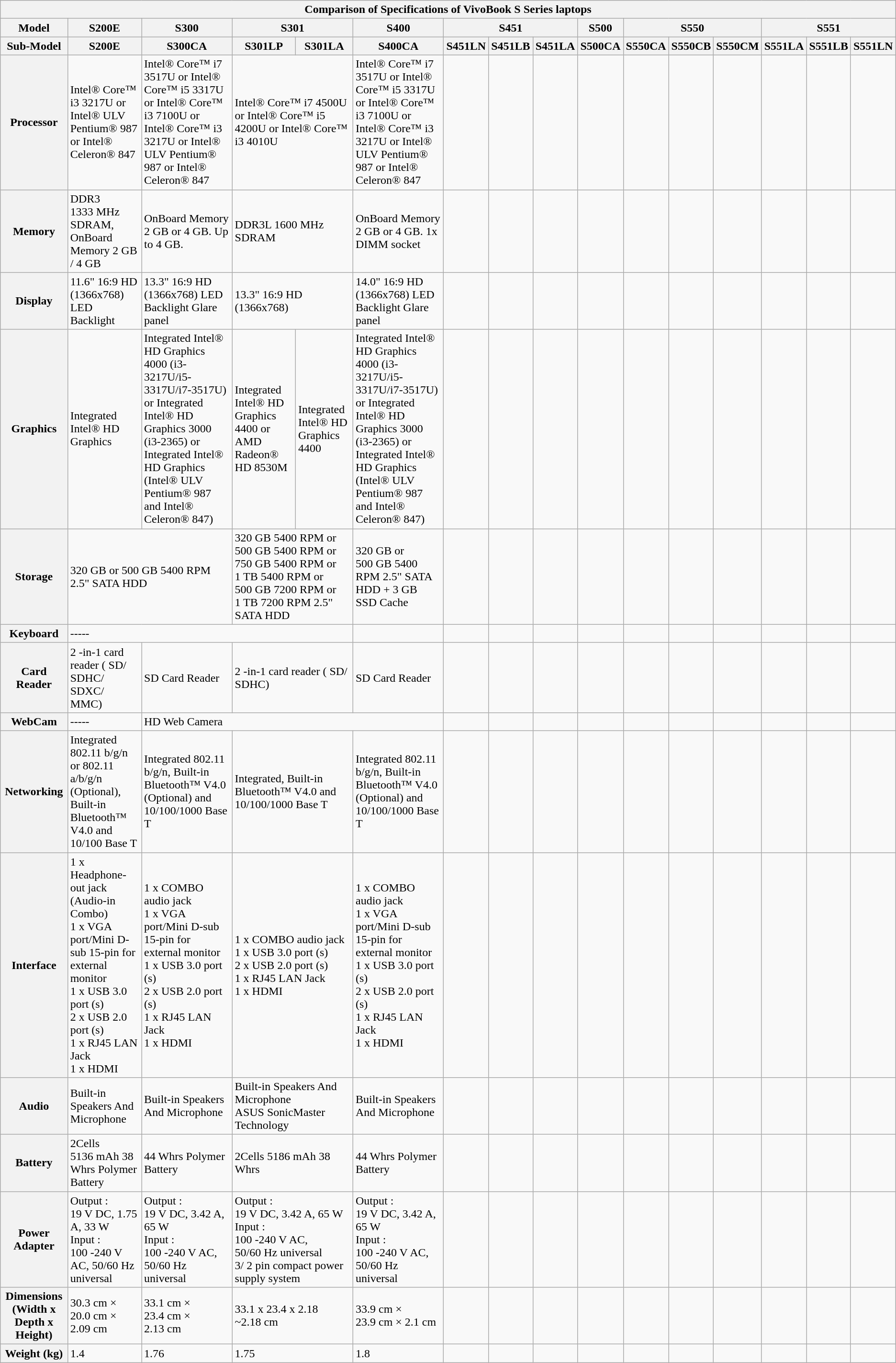<table class="wikitable mw-collapsible mw-collapsed">
<tr>
<th colspan="16">Comparison of Specifications of VivoBook S Series laptops</th>
</tr>
<tr>
<th>Model</th>
<th>S200E</th>
<th>S300</th>
<th colspan="2">S301</th>
<th>S400</th>
<th colspan="3">S451</th>
<th>S500</th>
<th colspan="3">S550</th>
<th colspan="3">S551</th>
</tr>
<tr>
<th>Sub-Model</th>
<th>S200E</th>
<th>S300CA</th>
<th>S301LP</th>
<th>S301LA</th>
<th>S400CA</th>
<th>S451LN</th>
<th>S451LB</th>
<th>S451LA</th>
<th>S500CA</th>
<th>S550CA</th>
<th>S550CB</th>
<th>S550CM</th>
<th>S551LA</th>
<th>S551LB</th>
<th>S551LN</th>
</tr>
<tr>
<th>Processor</th>
<td>Intel® Core™ i3 3217U or Intel® ULV Pentium® 987 or Intel® Celeron® 847</td>
<td>Intel® Core™ i7 3517U or Intel® Core™ i5 3317U or Intel® Core™ i3 7100U or Intel® Core™ i3 3217U or Intel® ULV Pentium® 987 or Intel® Celeron® 847</td>
<td colspan="2">Intel® Core™ i7 4500U or Intel® Core™ i5 4200U or Intel® Core™ i3 4010U</td>
<td>Intel® Core™ i7 3517U or Intel® Core™ i5 3317U or Intel® Core™ i3 7100U or Intel® Core™ i3 3217U or Intel® ULV Pentium® 987 or Intel® Celeron® 847</td>
<td></td>
<td></td>
<td></td>
<td></td>
<td></td>
<td></td>
<td></td>
<td></td>
<td></td>
<td></td>
</tr>
<tr>
<th>Memory</th>
<td>DDR3 1333 MHz SDRAM, OnBoard Memory 2 GB / 4 GB</td>
<td>OnBoard Memory 2 GB or 4 GB. Up to 4 GB.</td>
<td colspan="2">DDR3L 1600 MHz SDRAM</td>
<td>OnBoard Memory 2 GB or 4 GB. 1x DIMM socket</td>
<td></td>
<td></td>
<td></td>
<td></td>
<td></td>
<td></td>
<td></td>
<td></td>
<td></td>
<td></td>
</tr>
<tr>
<th>Display</th>
<td>11.6" 16:9 HD (1366x768) LED Backlight</td>
<td>13.3" 16:9 HD (1366x768) LED Backlight Glare panel</td>
<td colspan="2">13.3" 16:9 HD (1366x768)</td>
<td>14.0" 16:9 HD (1366x768) LED Backlight Glare panel</td>
<td></td>
<td></td>
<td></td>
<td></td>
<td></td>
<td></td>
<td></td>
<td></td>
<td></td>
<td></td>
</tr>
<tr>
<th>Graphics</th>
<td>Integrated Intel® HD Graphics</td>
<td>Integrated Intel® HD Graphics 4000 (i3-3217U/i5-3317U/i7-3517U) or Integrated Intel® HD Graphics 3000 (i3-2365) or Integrated Intel® HD Graphics (Intel® ULV Pentium® 987 and Intel® Celeron® 847)</td>
<td>Integrated Intel® HD Graphics 4400 or AMD Radeon® HD 8530M</td>
<td>Integrated Intel® HD Graphics 4400</td>
<td>Integrated Intel® HD Graphics 4000 (i3-3217U/i5-3317U/i7-3517U) or Integrated Intel® HD Graphics 3000 (i3-2365) or Integrated Intel® HD Graphics (Intel® ULV Pentium® 987 and Intel® Celeron® 847)</td>
<td></td>
<td></td>
<td></td>
<td></td>
<td></td>
<td></td>
<td></td>
<td></td>
<td></td>
<td></td>
</tr>
<tr>
<th>Storage</th>
<td colspan="2">320 GB or 500 GB 5400 RPM 2.5" SATA HDD</td>
<td colspan="2">320 GB 5400 RPM or 500 GB 5400 RPM or 750 GB 5400 RPM or 1 TB 5400 RPM or 500 GB 7200 RPM or 1 TB 7200 RPM 2.5" SATA HDD</td>
<td>320 GB or 500 GB 5400 RPM 2.5" SATA HDD + 3 GB SSD Cache</td>
<td></td>
<td></td>
<td></td>
<td></td>
<td></td>
<td></td>
<td></td>
<td></td>
<td></td>
<td></td>
</tr>
<tr>
<th>Keyboard</th>
<td colspan="4">-----</td>
<td></td>
<td></td>
<td></td>
<td></td>
<td></td>
<td></td>
<td></td>
<td></td>
<td></td>
<td></td>
<td></td>
</tr>
<tr>
<th>Card Reader</th>
<td>2 -in-1 card reader ( SD/ SDHC/ SDXC/ MMC)</td>
<td>SD Card Reader</td>
<td colspan="2">2 -in-1 card reader ( SD/ SDHC)</td>
<td>SD Card Reader</td>
<td></td>
<td></td>
<td></td>
<td></td>
<td></td>
<td></td>
<td></td>
<td></td>
<td></td>
<td></td>
</tr>
<tr>
<th>WebCam</th>
<td>-----</td>
<td colspan="4">HD Web Camera</td>
<td></td>
<td></td>
<td></td>
<td></td>
<td></td>
<td></td>
<td></td>
<td></td>
<td></td>
<td></td>
</tr>
<tr>
<th>Networking</th>
<td>Integrated 802.11 b/g/n or 802.11 a/b/g/n (Optional), Built-in Bluetooth™ V4.0 and 10/100 Base T</td>
<td>Integrated 802.11 b/g/n, Built-in Bluetooth™ V4.0 (Optional) and 10/100/1000 Base T</td>
<td colspan="2">Integrated, Built-in Bluetooth™ V4.0 and 10/100/1000 Base T</td>
<td>Integrated 802.11 b/g/n, Built-in Bluetooth™ V4.0 (Optional) and 10/100/1000 Base T</td>
<td></td>
<td></td>
<td></td>
<td></td>
<td></td>
<td></td>
<td></td>
<td></td>
<td></td>
<td></td>
</tr>
<tr>
<th>Interface</th>
<td>1 x Headphone-out jack (Audio-in Combo)<br>1 x VGA port/Mini D-sub 15-pin for external monitor<br>1 x USB 3.0 port (s)<br>2 x USB 2.0 port (s)<br>1 x RJ45 LAN Jack<br>1 x HDMI</td>
<td>1 x COMBO audio jack<br>1 x VGA port/Mini D-sub 15-pin for external monitor<br>1 x USB 3.0 port (s)<br>2 x USB 2.0 port (s)<br>1 x RJ45 LAN Jack<br>1 x HDMI</td>
<td colspan="2">1 x COMBO audio jack<br>1 x USB 3.0 port (s)<br>2 x USB 2.0 port (s)<br>1 x RJ45 LAN Jack<br>1 x HDMI</td>
<td>1 x COMBO audio jack<br>1 x VGA port/Mini D-sub 15-pin for external monitor<br>1 x USB 3.0 port (s)<br>2 x USB 2.0 port (s)<br>1 x RJ45 LAN Jack<br>1 x HDMI</td>
<td></td>
<td></td>
<td></td>
<td></td>
<td></td>
<td></td>
<td></td>
<td></td>
<td></td>
<td></td>
</tr>
<tr>
<th>Audio</th>
<td>Built-in Speakers And Microphone</td>
<td>Built-in Speakers And Microphone</td>
<td colspan="2">Built-in Speakers And Microphone<br>ASUS SonicMaster Technology</td>
<td>Built-in Speakers And Microphone</td>
<td></td>
<td></td>
<td></td>
<td></td>
<td></td>
<td></td>
<td></td>
<td></td>
<td></td>
<td></td>
</tr>
<tr>
<th>Battery</th>
<td>2Cells 5136 mAh 38 Whrs Polymer Battery</td>
<td>44 Whrs Polymer Battery</td>
<td colspan="2">2Cells 5186 mAh 38 Whrs</td>
<td>44 Whrs Polymer Battery</td>
<td></td>
<td></td>
<td></td>
<td></td>
<td></td>
<td></td>
<td></td>
<td></td>
<td></td>
<td></td>
</tr>
<tr>
<th>Power Adapter</th>
<td>Output :<br>19 V DC, 1.75 A, 33 W<br>Input :<br>100 -240 V AC, 50/60 Hz universal</td>
<td>Output :<br>19 V DC, 3.42 A, 65 W<br>Input :<br>100 -240 V AC, 50/60 Hz universal</td>
<td colspan="2">Output :<br>19 V DC, 3.42 A, 65 W<br>Input :<br>100 -240 V AC, 50/60 Hz universal<br>3/ 2 pin compact power supply system</td>
<td>Output :<br>19 V DC, 3.42 A, 65 W<br>Input :<br>100 -240 V AC, 50/60 Hz universal</td>
<td></td>
<td></td>
<td></td>
<td></td>
<td></td>
<td></td>
<td></td>
<td></td>
<td></td>
<td></td>
</tr>
<tr>
<th>Dimensions (Width x Depth x Height)</th>
<td>30.3 cm × 20.0 cm × 2.09 cm</td>
<td>33.1 cm × 23.4 cm × 2.13 cm</td>
<td colspan="2">33.1 x 23.4 x 2.18 ~2.18 cm</td>
<td>33.9 cm × 23.9 cm × 2.1 cm</td>
<td></td>
<td></td>
<td></td>
<td></td>
<td></td>
<td></td>
<td></td>
<td></td>
<td></td>
<td></td>
</tr>
<tr>
<th>Weight (kg)</th>
<td>1.4</td>
<td>1.76</td>
<td colspan="2">1.75</td>
<td>1.8</td>
<td></td>
<td></td>
<td></td>
<td></td>
<td></td>
<td></td>
<td></td>
<td></td>
<td></td>
<td></td>
</tr>
</table>
